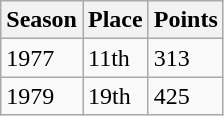<table class="wikitable">
<tr>
<th>Season</th>
<th>Place</th>
<th>Points</th>
</tr>
<tr>
<td>1977</td>
<td>11th</td>
<td>313</td>
</tr>
<tr>
<td>1979</td>
<td>19th</td>
<td>425</td>
</tr>
</table>
